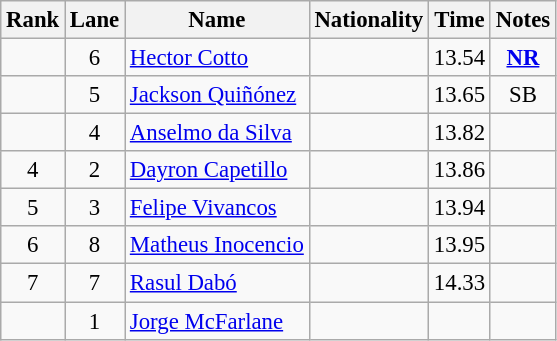<table class="wikitable sortable" style="text-align:center;font-size:95%">
<tr>
<th>Rank</th>
<th>Lane</th>
<th>Name</th>
<th>Nationality</th>
<th>Time</th>
<th>Notes</th>
</tr>
<tr>
<td></td>
<td>6</td>
<td align=left><a href='#'>Hector Cotto</a></td>
<td align=left></td>
<td>13.54</td>
<td><strong><a href='#'>NR</a></strong></td>
</tr>
<tr>
<td></td>
<td>5</td>
<td align=left><a href='#'>Jackson Quiñónez</a></td>
<td align=left></td>
<td>13.65</td>
<td>SB</td>
</tr>
<tr>
<td></td>
<td>4</td>
<td align=left><a href='#'>Anselmo da Silva</a></td>
<td align=left></td>
<td>13.82</td>
<td></td>
</tr>
<tr>
<td>4</td>
<td>2</td>
<td align=left><a href='#'>Dayron Capetillo</a></td>
<td align=left></td>
<td>13.86</td>
<td></td>
</tr>
<tr>
<td>5</td>
<td>3</td>
<td align=left><a href='#'>Felipe Vivancos</a></td>
<td align=left></td>
<td>13.94</td>
<td></td>
</tr>
<tr>
<td>6</td>
<td>8</td>
<td align=left><a href='#'>Matheus Inocencio</a></td>
<td align=left></td>
<td>13.95</td>
<td></td>
</tr>
<tr>
<td>7</td>
<td>7</td>
<td align=left><a href='#'>Rasul Dabó</a></td>
<td align=left></td>
<td>14.33</td>
<td></td>
</tr>
<tr>
<td></td>
<td>1</td>
<td align=left><a href='#'>Jorge McFarlane</a></td>
<td align=left></td>
<td></td>
<td></td>
</tr>
</table>
